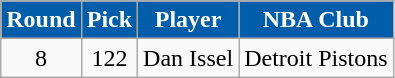<table class="wikitable" style="text-align:center;">
<tr>
<th style="background:#005DAA; color:#fff;">Round</th>
<th style="background:#005DAA; color:#fff;">Pick</th>
<th style="background:#005DAA; color:#fff;">Player</th>
<th style="background:#005DAA; color:#fff;">NBA Club</th>
</tr>
<tr>
<td>8</td>
<td>122</td>
<td>Dan Issel</td>
<td>Detroit Pistons</td>
</tr>
</table>
